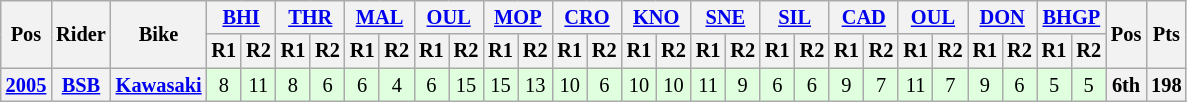<table class="wikitable" style="font-size: 85%; text-align: center">
<tr valign="top">
<th valign="middle" rowspan=2>Pos</th>
<th valign="middle" rowspan=2>Rider</th>
<th valign="middle" rowspan=2>Bike</th>
<th colspan=2><a href='#'>BHI</a><br></th>
<th colspan=2><a href='#'>THR</a><br></th>
<th colspan=2><a href='#'>MAL</a><br></th>
<th colspan=2><a href='#'>OUL</a><br></th>
<th colspan=2><a href='#'>MOP</a><br></th>
<th colspan=2><a href='#'>CRO</a><br></th>
<th colspan=2><a href='#'>KNO</a><br></th>
<th colspan=2><a href='#'>SNE</a><br></th>
<th colspan=2><a href='#'>SIL</a><br></th>
<th colspan=2><a href='#'>CAD</a><br></th>
<th colspan=2><a href='#'>OUL</a><br></th>
<th colspan=2><a href='#'>DON</a><br></th>
<th colspan=2><a href='#'>BHGP</a><br></th>
<th valign="middle" rowspan=2>Pos</th>
<th valign="middle" rowspan=2>Pts</th>
</tr>
<tr>
<th>R1</th>
<th>R2</th>
<th>R1</th>
<th>R2</th>
<th>R1</th>
<th>R2</th>
<th>R1</th>
<th>R2</th>
<th>R1</th>
<th>R2</th>
<th>R1</th>
<th>R2</th>
<th>R1</th>
<th>R2</th>
<th>R1</th>
<th>R2</th>
<th>R1</th>
<th>R2</th>
<th>R1</th>
<th>R2</th>
<th>R1</th>
<th>R2</th>
<th>R1</th>
<th>R2</th>
<th>R1</th>
<th>R2</th>
</tr>
<tr>
<th><a href='#'>2005</a></th>
<th><a href='#'>BSB</a></th>
<th><a href='#'>Kawasaki</a></th>
<td style="background:#DFFFDF;">8</td>
<td style="background:#DFFFDF;">11</td>
<td style="background:#DFFFDF;">8</td>
<td style="background:#DFFFDF;">6</td>
<td style="background:#DFFFDF;">6</td>
<td style="background:#DFFFDF;">4</td>
<td style="background:#DFFFDF;">6</td>
<td style="background:#DFFFDF;">15</td>
<td style="background:#DFFFDF;">15</td>
<td style="background:#DFFFDF;">13</td>
<td style="background:#DFFFDF;">10</td>
<td style="background:#DFFFDF;">6</td>
<td style="background:#DFFFDF;">10</td>
<td style="background:#DFFFDF;">10</td>
<td style="background:#DFFFDF;">11</td>
<td style="background:#DFFFDF;">9</td>
<td style="background:#DFFFDF;">6</td>
<td style="background:#DFFFDF;">6</td>
<td style="background:#DFFFDF;">9</td>
<td style="background:#DFFFDF;">7</td>
<td style="background:#DFFFDF;">11</td>
<td style="background:#DFFFDF;">7</td>
<td style="background:#DFFFDF;">9</td>
<td style="background:#DFFFDF;">6</td>
<td style="background:#DFFFDF;">5</td>
<td style="background:#DFFFDF;">5</td>
<th>6th</th>
<th>198</th>
</tr>
</table>
